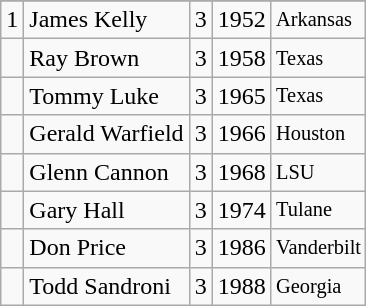<table class="wikitable">
<tr>
</tr>
<tr>
<td>1</td>
<td>James Kelly</td>
<td>3</td>
<td>1952</td>
<td style="font-size:85%;">Arkansas</td>
</tr>
<tr>
<td></td>
<td>Ray Brown</td>
<td>3</td>
<td>1958</td>
<td style="font-size:85%;">Texas</td>
</tr>
<tr>
<td></td>
<td>Tommy Luke</td>
<td>3</td>
<td>1965</td>
<td style="font-size:85%;">Texas</td>
</tr>
<tr>
<td></td>
<td>Gerald Warfield</td>
<td>3</td>
<td>1966</td>
<td style="font-size:85%;">Houston</td>
</tr>
<tr>
<td></td>
<td>Glenn Cannon</td>
<td>3</td>
<td>1968</td>
<td style="font-size:85%;">LSU</td>
</tr>
<tr>
<td></td>
<td>Gary Hall</td>
<td>3</td>
<td>1974</td>
<td style="font-size:85%;">Tulane</td>
</tr>
<tr>
<td></td>
<td>Don Price</td>
<td>3</td>
<td>1986</td>
<td style="font-size:85%;">Vanderbilt</td>
</tr>
<tr>
<td></td>
<td>Todd Sandroni</td>
<td>3</td>
<td>1988</td>
<td style="font-size:85%;">Georgia</td>
</tr>
</table>
